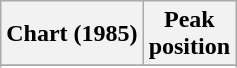<table class="wikitable sortable plainrowheaders">
<tr>
<th scope="col">Chart (1985)</th>
<th scope="col">Peak<br>position</th>
</tr>
<tr>
</tr>
<tr>
</tr>
<tr>
</tr>
<tr>
</tr>
<tr>
</tr>
<tr>
</tr>
</table>
